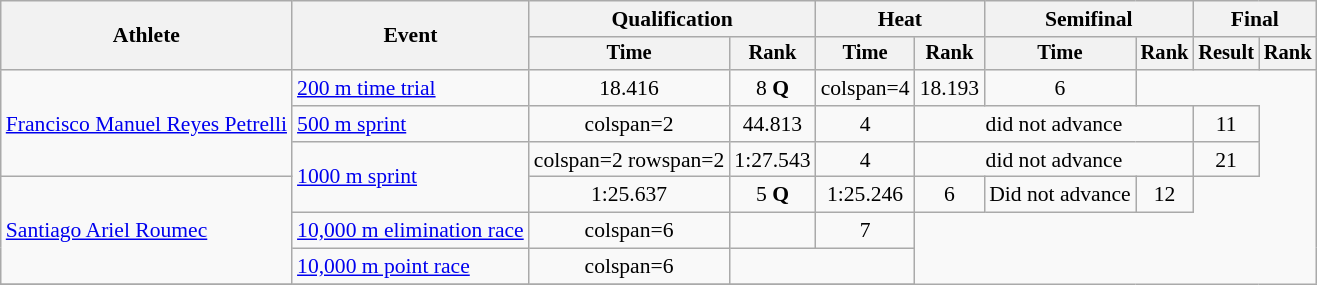<table class=wikitable style=font-size:90%;text-align:center>
<tr>
<th rowspan=2>Athlete</th>
<th rowspan=2>Event</th>
<th colspan=2>Qualification</th>
<th colspan=2>Heat</th>
<th colspan=2>Semifinal</th>
<th colspan=2>Final</th>
</tr>
<tr style=font-size:95%>
<th>Time</th>
<th>Rank</th>
<th>Time</th>
<th>Rank</th>
<th>Time</th>
<th>Rank</th>
<th>Result</th>
<th>Rank</th>
</tr>
<tr>
<td align=left rowspan=3><a href='#'>Francisco Manuel Reyes Petrelli</a></td>
<td align=left><a href='#'>200 m time trial</a></td>
<td>18.416</td>
<td>8 <strong>Q</strong></td>
<td>colspan=4 </td>
<td>18.193</td>
<td>6</td>
</tr>
<tr>
<td align=left><a href='#'>500 m sprint</a></td>
<td>colspan=2 </td>
<td>44.813</td>
<td>4</td>
<td colspan=3>did not advance</td>
<td>11</td>
</tr>
<tr>
<td align=left rowspan=2><a href='#'>1000 m sprint</a></td>
<td>colspan=2 rowspan=2 </td>
<td>1:27.543</td>
<td>4</td>
<td colspan=3>did not advance</td>
<td>21</td>
</tr>
<tr>
<td align=left rowspan=3><a href='#'>Santiago Ariel Roumec</a></td>
<td>1:25.637</td>
<td>5 <strong>Q</strong></td>
<td>1:25.246</td>
<td>6</td>
<td>Did not advance</td>
<td>12</td>
</tr>
<tr>
<td align=left><a href='#'>10,000 m elimination race</a></td>
<td>colspan=6 </td>
<td></td>
<td>7</td>
</tr>
<tr>
<td align=left><a href='#'>10,000 m point race</a></td>
<td>colspan=6 </td>
<td colspan=2></td>
</tr>
<tr>
</tr>
</table>
